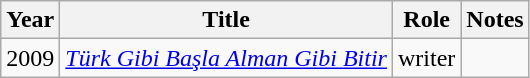<table class="wikitable sortable">
<tr>
<th>Year</th>
<th>Title</th>
<th>Role</th>
<th class="unsortable">Notes</th>
</tr>
<tr>
<td>2009</td>
<td><em><a href='#'>Türk Gibi Başla Alman Gibi Bitir</a></em></td>
<td>writer</td>
<td></td>
</tr>
</table>
